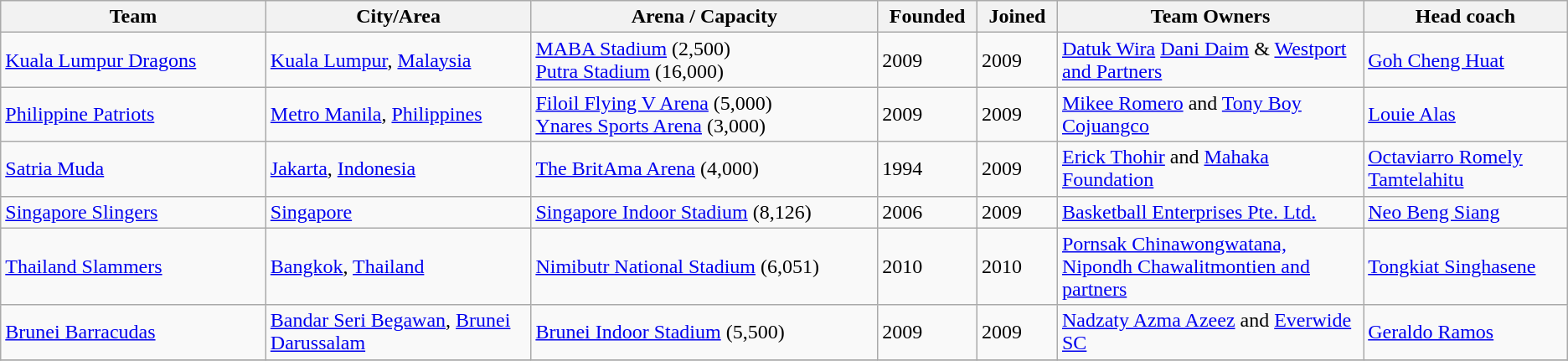<table class="wikitable">
<tr>
<th style="width:13%">Team</th>
<th style="width:13%">City/Area</th>
<th style="width:17%">Arena / Capacity</th>
<th style="width:3%">Founded</th>
<th style="width:3%">Joined</th>
<th style="width:15%">Team Owners</th>
<th style="width:10%">Head coach</th>
</tr>
<tr>
<td><a href='#'>Kuala Lumpur Dragons</a></td>
<td><a href='#'>Kuala Lumpur</a>, <a href='#'>Malaysia</a></td>
<td><a href='#'>MABA Stadium</a> (2,500)<br><a href='#'>Putra Stadium</a> (16,000)</td>
<td>2009</td>
<td>2009</td>
<td><a href='#'>Datuk Wira</a> <a href='#'>Dani Daim</a> & <a href='#'>Westport and Partners</a></td>
<td> <a href='#'>Goh Cheng Huat</a></td>
</tr>
<tr>
<td><a href='#'>Philippine Patriots</a></td>
<td><a href='#'>Metro Manila</a>, <a href='#'>Philippines</a></td>
<td><a href='#'>Filoil Flying V Arena</a> (5,000)<br><a href='#'>Ynares Sports Arena</a> (3,000)</td>
<td>2009</td>
<td>2009</td>
<td><a href='#'>Mikee Romero</a> and <a href='#'>Tony Boy Cojuangco</a></td>
<td> <a href='#'>Louie Alas</a></td>
</tr>
<tr>
<td><a href='#'>Satria Muda</a></td>
<td><a href='#'>Jakarta</a>, <a href='#'>Indonesia</a></td>
<td><a href='#'>The BritAma Arena</a> (4,000)</td>
<td>1994</td>
<td>2009</td>
<td><a href='#'>Erick Thohir</a> and <a href='#'>Mahaka Foundation</a></td>
<td> <a href='#'>Octaviarro Romely Tamtelahitu</a></td>
</tr>
<tr>
<td><a href='#'>Singapore Slingers</a></td>
<td><a href='#'>Singapore</a></td>
<td><a href='#'>Singapore Indoor Stadium</a> (8,126)</td>
<td>2006</td>
<td>2009</td>
<td><a href='#'>Basketball Enterprises Pte. Ltd.</a></td>
<td> <a href='#'>Neo Beng Siang</a></td>
</tr>
<tr>
<td><a href='#'>Thailand Slammers</a></td>
<td><a href='#'>Bangkok</a>, <a href='#'>Thailand</a></td>
<td><a href='#'>Nimibutr National Stadium</a> (6,051)</td>
<td>2010</td>
<td>2010</td>
<td><a href='#'>Pornsak Chinawongwatana, Nipondh Chawalitmontien and partners</a></td>
<td> <a href='#'>Tongkiat Singhasene</a></td>
</tr>
<tr>
<td><a href='#'>Brunei Barracudas</a></td>
<td><a href='#'>Bandar Seri Begawan</a>, <a href='#'>Brunei Darussalam</a></td>
<td><a href='#'>Brunei Indoor Stadium</a> (5,500)</td>
<td>2009</td>
<td>2009</td>
<td><a href='#'>Nadzaty Azma Azeez</a> and <a href='#'>Everwide SC</a></td>
<td> <a href='#'>Geraldo Ramos</a></td>
</tr>
<tr>
</tr>
</table>
